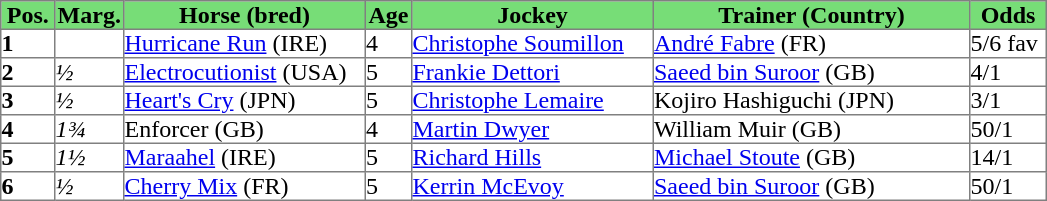<table class = "sortable" | border="1" cellpadding="0" style="border-collapse: collapse;">
<tr style="background:#7d7; text-align:center;">
<th style="width:35px;"><strong>Pos.</strong></th>
<th style="width:45px;"><strong>Marg.</strong></th>
<th style="width:160px;"><strong>Horse (bred)</strong></th>
<th style="width:30px;"><strong>Age</strong></th>
<th style="width:160px;"><strong>Jockey</strong></th>
<th style="width:210px;"><strong>Trainer (Country)</strong></th>
<th style="width:50px;"><strong>Odds</strong></th>
</tr>
<tr>
<td><strong>1</strong></td>
<td></td>
<td><a href='#'>Hurricane Run</a> (IRE)</td>
<td>4</td>
<td><a href='#'>Christophe Soumillon</a></td>
<td><a href='#'>André Fabre</a> (FR)</td>
<td>5/6 fav</td>
</tr>
<tr>
<td><strong>2</strong></td>
<td><em>½</em></td>
<td><a href='#'>Electrocutionist</a> (USA)</td>
<td>5</td>
<td><a href='#'>Frankie Dettori</a></td>
<td><a href='#'>Saeed bin Suroor</a> (GB)</td>
<td>4/1</td>
</tr>
<tr>
<td><strong>3</strong></td>
<td><em>½</em></td>
<td><a href='#'>Heart's Cry</a> (JPN)</td>
<td>5</td>
<td><a href='#'>Christophe Lemaire</a></td>
<td>Kojiro Hashiguchi (JPN)</td>
<td>3/1</td>
</tr>
<tr>
<td><strong>4</strong></td>
<td><em>1¾</em></td>
<td>Enforcer (GB)</td>
<td>4</td>
<td><a href='#'>Martin Dwyer</a></td>
<td>William Muir (GB)</td>
<td>50/1</td>
</tr>
<tr>
<td><strong>5</strong></td>
<td><em>1½</em></td>
<td><a href='#'>Maraahel</a> (IRE)</td>
<td>5</td>
<td><a href='#'>Richard Hills</a></td>
<td><a href='#'>Michael Stoute</a> (GB)</td>
<td>14/1</td>
</tr>
<tr>
<td><strong>6</strong></td>
<td><em>½</em></td>
<td><a href='#'>Cherry Mix</a> (FR)</td>
<td>5</td>
<td><a href='#'>Kerrin McEvoy</a></td>
<td><a href='#'>Saeed bin Suroor</a> (GB)</td>
<td>50/1</td>
</tr>
</table>
